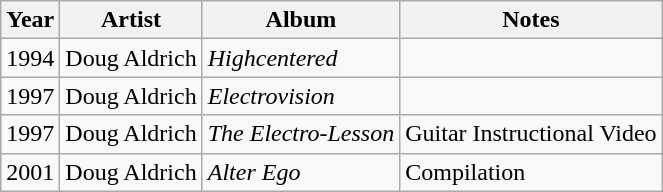<table class="wikitable sortable">
<tr style="background:#fff;">
<th>Year</th>
<th>Artist</th>
<th>Album</th>
<th>Notes</th>
</tr>
<tr>
<td>1994</td>
<td>Doug Aldrich</td>
<td><em>Highcentered</em></td>
</tr>
<tr>
<td>1997</td>
<td>Doug Aldrich</td>
<td><em>Electrovision</em></td>
<td></td>
</tr>
<tr>
<td>1997</td>
<td>Doug Aldrich</td>
<td><em>The Electro-Lesson</em></td>
<td>Guitar Instructional Video</td>
</tr>
<tr>
<td>2001</td>
<td>Doug Aldrich</td>
<td><em>Alter Ego</em></td>
<td>Compilation</td>
</tr>
</table>
